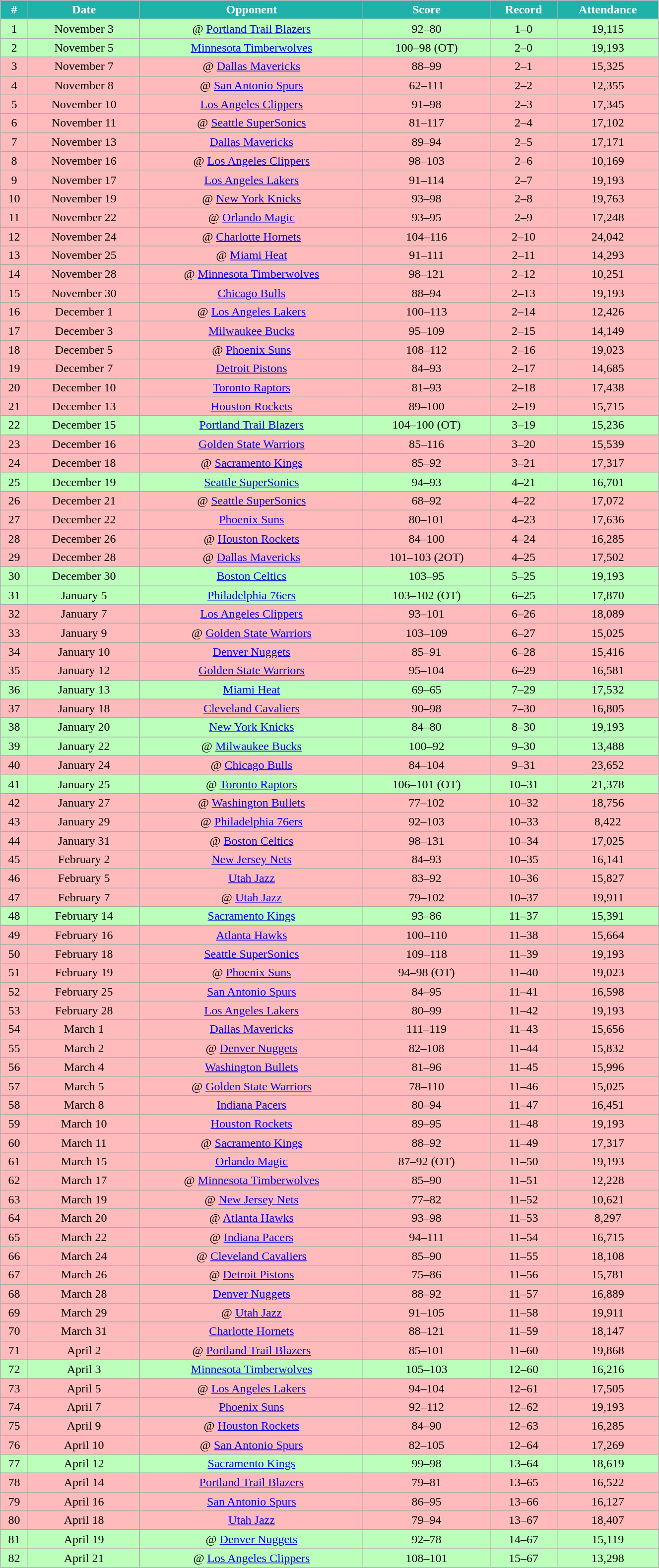<table class="wikitable" width="70%">
<tr align="center"  style="background:#20B2AA;color:#FFFFFF;">
<td><strong>#</strong></td>
<td><strong>Date</strong></td>
<td><strong>Opponent</strong></td>
<td><strong>Score</strong></td>
<td><strong>Record</strong></td>
<td><strong>Attendance</strong></td>
</tr>
<tr align="center" bgcolor="bbffbb">
<td>1</td>
<td>November 3</td>
<td>@ <a href='#'>Portland Trail Blazers</a></td>
<td>92–80</td>
<td>1–0</td>
<td>19,115</td>
</tr>
<tr align="center" bgcolor="bbffbb">
<td>2</td>
<td>November 5</td>
<td><a href='#'>Minnesota Timberwolves</a></td>
<td>100–98 (OT)</td>
<td>2–0</td>
<td>19,193</td>
</tr>
<tr align="center" bgcolor="ffbbbb">
<td>3</td>
<td>November 7</td>
<td>@ <a href='#'>Dallas Mavericks</a></td>
<td>88–99</td>
<td>2–1</td>
<td>15,325</td>
</tr>
<tr align="center" bgcolor="ffbbbb">
<td>4</td>
<td>November 8</td>
<td>@ <a href='#'>San Antonio Spurs</a></td>
<td>62–111</td>
<td>2–2</td>
<td>12,355</td>
</tr>
<tr align="center" bgcolor="ffbbbb">
<td>5</td>
<td>November 10</td>
<td><a href='#'>Los Angeles Clippers</a></td>
<td>91–98</td>
<td>2–3</td>
<td>17,345</td>
</tr>
<tr align="center" bgcolor="ffbbbb">
<td>6</td>
<td>November 11</td>
<td>@ <a href='#'>Seattle SuperSonics</a></td>
<td>81–117</td>
<td>2–4</td>
<td>17,102</td>
</tr>
<tr align="center" bgcolor="ffbbbb">
<td>7</td>
<td>November 13</td>
<td><a href='#'>Dallas Mavericks</a></td>
<td>89–94</td>
<td>2–5</td>
<td>17,171</td>
</tr>
<tr align="center" bgcolor="ffbbbb">
<td>8</td>
<td>November 16</td>
<td>@ <a href='#'>Los Angeles Clippers</a></td>
<td>98–103</td>
<td>2–6</td>
<td>10,169</td>
</tr>
<tr align="center" bgcolor="ffbbbb">
<td>9</td>
<td>November 17</td>
<td><a href='#'>Los Angeles Lakers</a></td>
<td>91–114</td>
<td>2–7</td>
<td>19,193</td>
</tr>
<tr align="center" bgcolor="ffbbbb">
<td>10</td>
<td>November 19</td>
<td>@ <a href='#'>New York Knicks</a></td>
<td>93–98</td>
<td>2–8</td>
<td>19,763</td>
</tr>
<tr align="center" bgcolor="ffbbbb">
<td>11</td>
<td>November 22</td>
<td>@ <a href='#'>Orlando Magic</a></td>
<td>93–95</td>
<td>2–9</td>
<td>17,248</td>
</tr>
<tr align="center" bgcolor="ffbbbb">
<td>12</td>
<td>November 24</td>
<td>@ <a href='#'>Charlotte Hornets</a></td>
<td>104–116</td>
<td>2–10</td>
<td>24,042</td>
</tr>
<tr align="center" bgcolor="ffbbbb">
<td>13</td>
<td>November 25</td>
<td>@ <a href='#'>Miami Heat</a></td>
<td>91–111</td>
<td>2–11</td>
<td>14,293</td>
</tr>
<tr align="center" bgcolor="ffbbbb">
<td>14</td>
<td>November 28</td>
<td>@ <a href='#'>Minnesota Timberwolves</a></td>
<td>98–121</td>
<td>2–12</td>
<td>10,251</td>
</tr>
<tr align="center" bgcolor="ffbbbb">
<td>15</td>
<td>November 30</td>
<td><a href='#'>Chicago Bulls</a></td>
<td>88–94</td>
<td>2–13</td>
<td>19,193</td>
</tr>
<tr align="center" bgcolor="ffbbbb">
<td>16</td>
<td>December 1</td>
<td>@ <a href='#'>Los Angeles Lakers</a></td>
<td>100–113</td>
<td>2–14</td>
<td>12,426</td>
</tr>
<tr align="center" bgcolor="ffbbbb">
<td>17</td>
<td>December 3</td>
<td><a href='#'>Milwaukee Bucks</a></td>
<td>95–109</td>
<td>2–15</td>
<td>14,149</td>
</tr>
<tr align="center" bgcolor="ffbbbb">
<td>18</td>
<td>December 5</td>
<td>@ <a href='#'>Phoenix Suns</a></td>
<td>108–112</td>
<td>2–16</td>
<td>19,023</td>
</tr>
<tr align="center" bgcolor="ffbbbb">
<td>19</td>
<td>December 7</td>
<td><a href='#'>Detroit Pistons</a></td>
<td>84–93</td>
<td>2–17</td>
<td>14,685</td>
</tr>
<tr align="center" bgcolor="ffbbbb">
<td>20</td>
<td>December 10</td>
<td><a href='#'>Toronto Raptors</a></td>
<td>81–93</td>
<td>2–18</td>
<td>17,438</td>
</tr>
<tr align="center" bgcolor="ffbbbb">
<td>21</td>
<td>December 13</td>
<td><a href='#'>Houston Rockets</a></td>
<td>89–100</td>
<td>2–19</td>
<td>15,715</td>
</tr>
<tr align="center" bgcolor="bbffbb">
<td>22</td>
<td>December 15</td>
<td><a href='#'>Portland Trail Blazers</a></td>
<td>104–100 (OT)</td>
<td>3–19</td>
<td>15,236</td>
</tr>
<tr align="center" bgcolor="ffbbbb">
<td>23</td>
<td>December 16</td>
<td><a href='#'>Golden State Warriors</a></td>
<td>85–116</td>
<td>3–20</td>
<td>15,539</td>
</tr>
<tr align="center" bgcolor="ffbbbb">
<td>24</td>
<td>December 18</td>
<td>@ <a href='#'>Sacramento Kings</a></td>
<td>85–92</td>
<td>3–21</td>
<td>17,317</td>
</tr>
<tr align="center" bgcolor="bbffbb">
<td>25</td>
<td>December 19</td>
<td><a href='#'>Seattle SuperSonics</a></td>
<td>94–93</td>
<td>4–21</td>
<td>16,701</td>
</tr>
<tr align="center" bgcolor="ffbbbb">
<td>26</td>
<td>December 21</td>
<td>@ <a href='#'>Seattle SuperSonics</a></td>
<td>68–92</td>
<td>4–22</td>
<td>17,072</td>
</tr>
<tr align="center" bgcolor="ffbbbb">
<td>27</td>
<td>December 22</td>
<td><a href='#'>Phoenix Suns</a></td>
<td>80–101</td>
<td>4–23</td>
<td>17,636</td>
</tr>
<tr align="center" bgcolor="ffbbbb">
<td>28</td>
<td>December 26</td>
<td>@ <a href='#'>Houston Rockets</a></td>
<td>84–100</td>
<td>4–24</td>
<td>16,285</td>
</tr>
<tr align="center" bgcolor="ffbbbb">
<td>29</td>
<td>December 28</td>
<td>@ <a href='#'>Dallas Mavericks</a></td>
<td>101–103 (2OT)</td>
<td>4–25</td>
<td>17,502</td>
</tr>
<tr align="center" bgcolor="bbffbb">
<td>30</td>
<td>December 30</td>
<td><a href='#'>Boston Celtics</a></td>
<td>103–95</td>
<td>5–25</td>
<td>19,193</td>
</tr>
<tr align="center" bgcolor="bbffbb">
<td>31</td>
<td>January 5</td>
<td><a href='#'>Philadelphia 76ers</a></td>
<td>103–102 (OT)</td>
<td>6–25</td>
<td>17,870</td>
</tr>
<tr align="center" bgcolor="ffbbbb">
<td>32</td>
<td>January 7</td>
<td><a href='#'>Los Angeles Clippers</a></td>
<td>93–101</td>
<td>6–26</td>
<td>18,089</td>
</tr>
<tr align="center" bgcolor="ffbbbb">
<td>33</td>
<td>January 9</td>
<td>@ <a href='#'>Golden State Warriors</a></td>
<td>103–109</td>
<td>6–27</td>
<td>15,025</td>
</tr>
<tr align="center" bgcolor="ffbbbb">
<td>34</td>
<td>January 10</td>
<td><a href='#'>Denver Nuggets</a></td>
<td>85–91</td>
<td>6–28</td>
<td>15,416</td>
</tr>
<tr align="center" bgcolor="ffbbbb">
<td>35</td>
<td>January 12</td>
<td><a href='#'>Golden State Warriors</a></td>
<td>95–104</td>
<td>6–29</td>
<td>16,581</td>
</tr>
<tr align="center" bgcolor="bbffbb">
<td>36</td>
<td>January 13</td>
<td><a href='#'>Miami Heat</a></td>
<td>69–65</td>
<td>7–29</td>
<td>17,532</td>
</tr>
<tr align="center" bgcolor="ffbbbb">
<td>37</td>
<td>January 18</td>
<td><a href='#'>Cleveland Cavaliers</a></td>
<td>90–98</td>
<td>7–30</td>
<td>16,805</td>
</tr>
<tr align="center" bgcolor="bbffbb">
<td>38</td>
<td>January 20</td>
<td><a href='#'>New York Knicks</a></td>
<td>84–80</td>
<td>8–30</td>
<td>19,193</td>
</tr>
<tr align="center" bgcolor="bbffbb">
<td>39</td>
<td>January 22</td>
<td>@ <a href='#'>Milwaukee Bucks</a></td>
<td>100–92</td>
<td>9–30</td>
<td>13,488</td>
</tr>
<tr align="center" bgcolor="ffbbbb">
<td>40</td>
<td>January 24</td>
<td>@ <a href='#'>Chicago Bulls</a></td>
<td>84–104</td>
<td>9–31</td>
<td>23,652</td>
</tr>
<tr align="center" bgcolor="bbffbb">
<td>41</td>
<td>January 25</td>
<td>@ <a href='#'>Toronto Raptors</a></td>
<td>106–101 (OT)</td>
<td>10–31</td>
<td>21,378</td>
</tr>
<tr align="center" bgcolor="ffbbbb">
<td>42</td>
<td>January 27</td>
<td>@ <a href='#'>Washington Bullets</a></td>
<td>77–102</td>
<td>10–32</td>
<td>18,756</td>
</tr>
<tr align="center" bgcolor="ffbbbb">
<td>43</td>
<td>January 29</td>
<td>@ <a href='#'>Philadelphia 76ers</a></td>
<td>92–103</td>
<td>10–33</td>
<td>8,422</td>
</tr>
<tr align="center" bgcolor="ffbbbb">
<td>44</td>
<td>January 31</td>
<td>@ <a href='#'>Boston Celtics</a></td>
<td>98–131</td>
<td>10–34</td>
<td>17,025</td>
</tr>
<tr align="center" bgcolor="ffbbbb">
<td>45</td>
<td>February 2</td>
<td><a href='#'>New Jersey Nets</a></td>
<td>84–93</td>
<td>10–35</td>
<td>16,141</td>
</tr>
<tr align="center" bgcolor="ffbbbb">
<td>46</td>
<td>February 5</td>
<td><a href='#'>Utah Jazz</a></td>
<td>83–92</td>
<td>10–36</td>
<td>15,827</td>
</tr>
<tr align="center" bgcolor="ffbbbb">
<td>47</td>
<td>February 7</td>
<td>@ <a href='#'>Utah Jazz</a></td>
<td>79–102</td>
<td>10–37</td>
<td>19,911</td>
</tr>
<tr align="center" bgcolor="bbffbb">
<td>48</td>
<td>February 14</td>
<td><a href='#'>Sacramento Kings</a></td>
<td>93–86</td>
<td>11–37</td>
<td>15,391</td>
</tr>
<tr align="center" bgcolor="ffbbbb">
<td>49</td>
<td>February 16</td>
<td><a href='#'>Atlanta Hawks</a></td>
<td>100–110</td>
<td>11–38</td>
<td>15,664</td>
</tr>
<tr align="center" bgcolor="ffbbbb">
<td>50</td>
<td>February 18</td>
<td><a href='#'>Seattle SuperSonics</a></td>
<td>109–118</td>
<td>11–39</td>
<td>19,193</td>
</tr>
<tr align="center" bgcolor="ffbbbb">
<td>51</td>
<td>February 19</td>
<td>@ <a href='#'>Phoenix Suns</a></td>
<td>94–98 (OT)</td>
<td>11–40</td>
<td>19,023</td>
</tr>
<tr align="center" bgcolor="ffbbbb">
<td>52</td>
<td>February 25</td>
<td><a href='#'>San Antonio Spurs</a></td>
<td>84–95</td>
<td>11–41</td>
<td>16,598</td>
</tr>
<tr align="center" bgcolor="ffbbbb">
<td>53</td>
<td>February 28</td>
<td><a href='#'>Los Angeles Lakers</a></td>
<td>80–99</td>
<td>11–42</td>
<td>19,193</td>
</tr>
<tr align="center" bgcolor="ffbbbb">
<td>54</td>
<td>March 1</td>
<td><a href='#'>Dallas Mavericks</a></td>
<td>111–119</td>
<td>11–43</td>
<td>15,656</td>
</tr>
<tr align="center" bgcolor="ffbbbb">
<td>55</td>
<td>March 2</td>
<td>@ <a href='#'>Denver Nuggets</a></td>
<td>82–108</td>
<td>11–44</td>
<td>15,832</td>
</tr>
<tr align="center" bgcolor="ffbbbb">
<td>56</td>
<td>March 4</td>
<td><a href='#'>Washington Bullets</a></td>
<td>81–96</td>
<td>11–45</td>
<td>15,996</td>
</tr>
<tr align="center" bgcolor="ffbbbb">
<td>57</td>
<td>March 5</td>
<td>@ <a href='#'>Golden State Warriors</a></td>
<td>78–110</td>
<td>11–46</td>
<td>15,025</td>
</tr>
<tr align="center" bgcolor="ffbbbb">
<td>58</td>
<td>March 8</td>
<td><a href='#'>Indiana Pacers</a></td>
<td>80–94</td>
<td>11–47</td>
<td>16,451</td>
</tr>
<tr align="center" bgcolor="ffbbbb">
<td>59</td>
<td>March 10</td>
<td><a href='#'>Houston Rockets</a></td>
<td>89–95</td>
<td>11–48</td>
<td>19,193</td>
</tr>
<tr align="center" bgcolor="ffbbbb">
<td>60</td>
<td>March 11</td>
<td>@ <a href='#'>Sacramento Kings</a></td>
<td>88–92</td>
<td>11–49</td>
<td>17,317</td>
</tr>
<tr align="center" bgcolor="ffbbbb">
<td>61</td>
<td>March 15</td>
<td><a href='#'>Orlando Magic</a></td>
<td>87–92 (OT)</td>
<td>11–50</td>
<td>19,193</td>
</tr>
<tr align="center" bgcolor="ffbbbb">
<td>62</td>
<td>March 17</td>
<td>@ <a href='#'>Minnesota Timberwolves</a></td>
<td>85–90</td>
<td>11–51</td>
<td>12,228</td>
</tr>
<tr align="center" bgcolor="ffbbbb">
<td>63</td>
<td>March 19</td>
<td>@ <a href='#'>New Jersey Nets</a></td>
<td>77–82</td>
<td>11–52</td>
<td>10,621</td>
</tr>
<tr align="center" bgcolor="ffbbbb">
<td>64</td>
<td>March 20</td>
<td>@ <a href='#'>Atlanta Hawks</a></td>
<td>93–98</td>
<td>11–53</td>
<td>8,297</td>
</tr>
<tr align="center" bgcolor="ffbbbb">
<td>65</td>
<td>March 22</td>
<td>@ <a href='#'>Indiana Pacers</a></td>
<td>94–111</td>
<td>11–54</td>
<td>16,715</td>
</tr>
<tr align="center" bgcolor="ffbbbb">
<td>66</td>
<td>March 24</td>
<td>@ <a href='#'>Cleveland Cavaliers</a></td>
<td>85–90</td>
<td>11–55</td>
<td>18,108</td>
</tr>
<tr align="center" bgcolor="ffbbbb">
<td>67</td>
<td>March 26</td>
<td>@ <a href='#'>Detroit Pistons</a></td>
<td>75–86</td>
<td>11–56</td>
<td>15,781</td>
</tr>
<tr align="center" bgcolor="ffbbbb">
<td>68</td>
<td>March 28</td>
<td><a href='#'>Denver Nuggets</a></td>
<td>88–92</td>
<td>11–57</td>
<td>16,889</td>
</tr>
<tr align="center" bgcolor="ffbbbb">
<td>69</td>
<td>March 29</td>
<td>@ <a href='#'>Utah Jazz</a></td>
<td>91–105</td>
<td>11–58</td>
<td>19,911</td>
</tr>
<tr align="center" bgcolor="ffbbbb">
<td>70</td>
<td>March 31</td>
<td><a href='#'>Charlotte Hornets</a></td>
<td>88–121</td>
<td>11–59</td>
<td>18,147</td>
</tr>
<tr align="center" bgcolor="ffbbbb">
<td>71</td>
<td>April 2</td>
<td>@ <a href='#'>Portland Trail Blazers</a></td>
<td>85–101</td>
<td>11–60</td>
<td>19,868</td>
</tr>
<tr align="center" bgcolor="bbffbb">
<td>72</td>
<td>April 3</td>
<td><a href='#'>Minnesota Timberwolves</a></td>
<td>105–103</td>
<td>12–60</td>
<td>16,216</td>
</tr>
<tr align="center" bgcolor="ffbbbb">
<td>73</td>
<td>April 5</td>
<td>@ <a href='#'>Los Angeles Lakers</a></td>
<td>94–104</td>
<td>12–61</td>
<td>17,505</td>
</tr>
<tr align="center" bgcolor="ffbbbb">
<td>74</td>
<td>April 7</td>
<td><a href='#'>Phoenix Suns</a></td>
<td>92–112</td>
<td>12–62</td>
<td>19,193</td>
</tr>
<tr align="center" bgcolor="ffbbbb">
<td>75</td>
<td>April 9</td>
<td>@ <a href='#'>Houston Rockets</a></td>
<td>84–90</td>
<td>12–63</td>
<td>16,285</td>
</tr>
<tr align="center" bgcolor="ffbbbb">
<td>76</td>
<td>April 10</td>
<td>@ <a href='#'>San Antonio Spurs</a></td>
<td>82–105</td>
<td>12–64</td>
<td>17,269</td>
</tr>
<tr align="center" bgcolor="bbffbb">
<td>77</td>
<td>April 12</td>
<td><a href='#'>Sacramento Kings</a></td>
<td>99–98</td>
<td>13–64</td>
<td>18,619</td>
</tr>
<tr align="center" bgcolor="ffbbbb">
<td>78</td>
<td>April 14</td>
<td><a href='#'>Portland Trail Blazers</a></td>
<td>79–81</td>
<td>13–65</td>
<td>16,522</td>
</tr>
<tr align="center" bgcolor="ffbbbb">
<td>79</td>
<td>April 16</td>
<td><a href='#'>San Antonio Spurs</a></td>
<td>86–95</td>
<td>13–66</td>
<td>16,127</td>
</tr>
<tr align="center" bgcolor="ffbbbb">
<td>80</td>
<td>April 18</td>
<td><a href='#'>Utah Jazz</a></td>
<td>79–94</td>
<td>13–67</td>
<td>18,407</td>
</tr>
<tr align="center" bgcolor="bbffbb">
<td>81</td>
<td>April 19</td>
<td>@ <a href='#'>Denver Nuggets</a></td>
<td>92–78</td>
<td>14–67</td>
<td>15,119</td>
</tr>
<tr align="center" bgcolor="bbffbb">
<td>82</td>
<td>April 21</td>
<td>@ <a href='#'>Los Angeles Clippers</a></td>
<td>108–101</td>
<td>15–67</td>
<td>13,298</td>
</tr>
</table>
